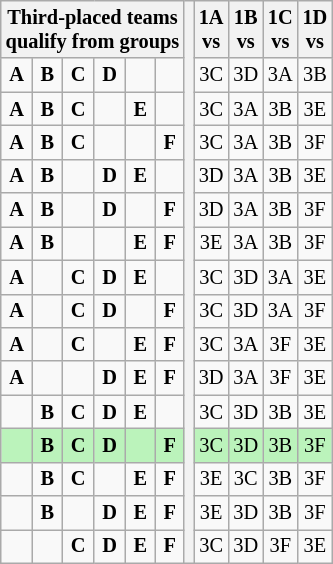<table class="wikitable" style="text-align:center; font-size:85%">
<tr>
<th colspan="6">Third-placed teams<br>qualify from groups</th>
<th rowspan="16"></th>
<th>1A<br>vs</th>
<th>1B<br>vs</th>
<th>1C<br>vs</th>
<th>1D<br>vs</th>
</tr>
<tr>
<td><strong>A</strong></td>
<td><strong>B</strong></td>
<td><strong>C</strong></td>
<td><strong>D</strong></td>
<td></td>
<td></td>
<td>3C</td>
<td>3D</td>
<td>3A</td>
<td>3B</td>
</tr>
<tr>
<td><strong>A</strong></td>
<td><strong>B</strong></td>
<td><strong>C</strong></td>
<td></td>
<td><strong>E</strong></td>
<td></td>
<td>3C</td>
<td>3A</td>
<td>3B</td>
<td>3E</td>
</tr>
<tr>
<td><strong>A</strong></td>
<td><strong>B</strong></td>
<td><strong>C</strong></td>
<td></td>
<td></td>
<td><strong>F</strong></td>
<td>3C</td>
<td>3A</td>
<td>3B</td>
<td>3F</td>
</tr>
<tr>
<td><strong>A</strong></td>
<td><strong>B</strong></td>
<td></td>
<td><strong>D</strong></td>
<td><strong>E</strong></td>
<td></td>
<td>3D</td>
<td>3A</td>
<td>3B</td>
<td>3E</td>
</tr>
<tr>
<td><strong>A</strong></td>
<td><strong>B</strong></td>
<td></td>
<td><strong>D</strong></td>
<td></td>
<td><strong>F</strong></td>
<td>3D</td>
<td>3A</td>
<td>3B</td>
<td>3F</td>
</tr>
<tr>
<td><strong>A</strong></td>
<td><strong>B</strong></td>
<td></td>
<td></td>
<td><strong>E</strong></td>
<td><strong>F</strong></td>
<td>3E</td>
<td>3A</td>
<td>3B</td>
<td>3F</td>
</tr>
<tr>
<td><strong>A</strong></td>
<td></td>
<td><strong>C</strong></td>
<td><strong>D</strong></td>
<td><strong>E</strong></td>
<td></td>
<td>3C</td>
<td>3D</td>
<td>3A</td>
<td>3E</td>
</tr>
<tr>
<td><strong>A</strong></td>
<td></td>
<td><strong>C</strong></td>
<td><strong>D</strong></td>
<td></td>
<td><strong>F</strong></td>
<td>3C</td>
<td>3D</td>
<td>3A</td>
<td>3F</td>
</tr>
<tr>
<td><strong>A</strong></td>
<td></td>
<td><strong>C</strong></td>
<td></td>
<td><strong>E</strong></td>
<td><strong>F</strong></td>
<td>3C</td>
<td>3A</td>
<td>3F</td>
<td>3E</td>
</tr>
<tr>
<td><strong>A</strong></td>
<td></td>
<td></td>
<td><strong>D</strong></td>
<td><strong>E</strong></td>
<td><strong>F</strong></td>
<td>3D</td>
<td>3A</td>
<td>3F</td>
<td>3E</td>
</tr>
<tr>
<td></td>
<td><strong>B</strong></td>
<td><strong>C</strong></td>
<td><strong>D</strong></td>
<td><strong>E</strong></td>
<td></td>
<td>3C</td>
<td>3D</td>
<td>3B</td>
<td>3E</td>
</tr>
<tr bgcolor=#BBF3BB>
<td></td>
<td><strong>B</strong></td>
<td><strong>C</strong></td>
<td><strong>D</strong></td>
<td></td>
<td><strong>F</strong></td>
<td>3C</td>
<td>3D</td>
<td>3B</td>
<td>3F</td>
</tr>
<tr>
<td></td>
<td><strong>B</strong></td>
<td><strong>C</strong></td>
<td></td>
<td><strong>E</strong></td>
<td><strong>F</strong></td>
<td>3E</td>
<td>3C</td>
<td>3B</td>
<td>3F</td>
</tr>
<tr>
<td></td>
<td><strong>B</strong></td>
<td></td>
<td><strong>D</strong></td>
<td><strong>E</strong></td>
<td><strong>F</strong></td>
<td>3E</td>
<td>3D</td>
<td>3B</td>
<td>3F</td>
</tr>
<tr>
<td></td>
<td></td>
<td><strong>C</strong></td>
<td><strong>D</strong></td>
<td><strong>E</strong></td>
<td><strong>F</strong></td>
<td>3C</td>
<td>3D</td>
<td>3F</td>
<td>3E</td>
</tr>
</table>
